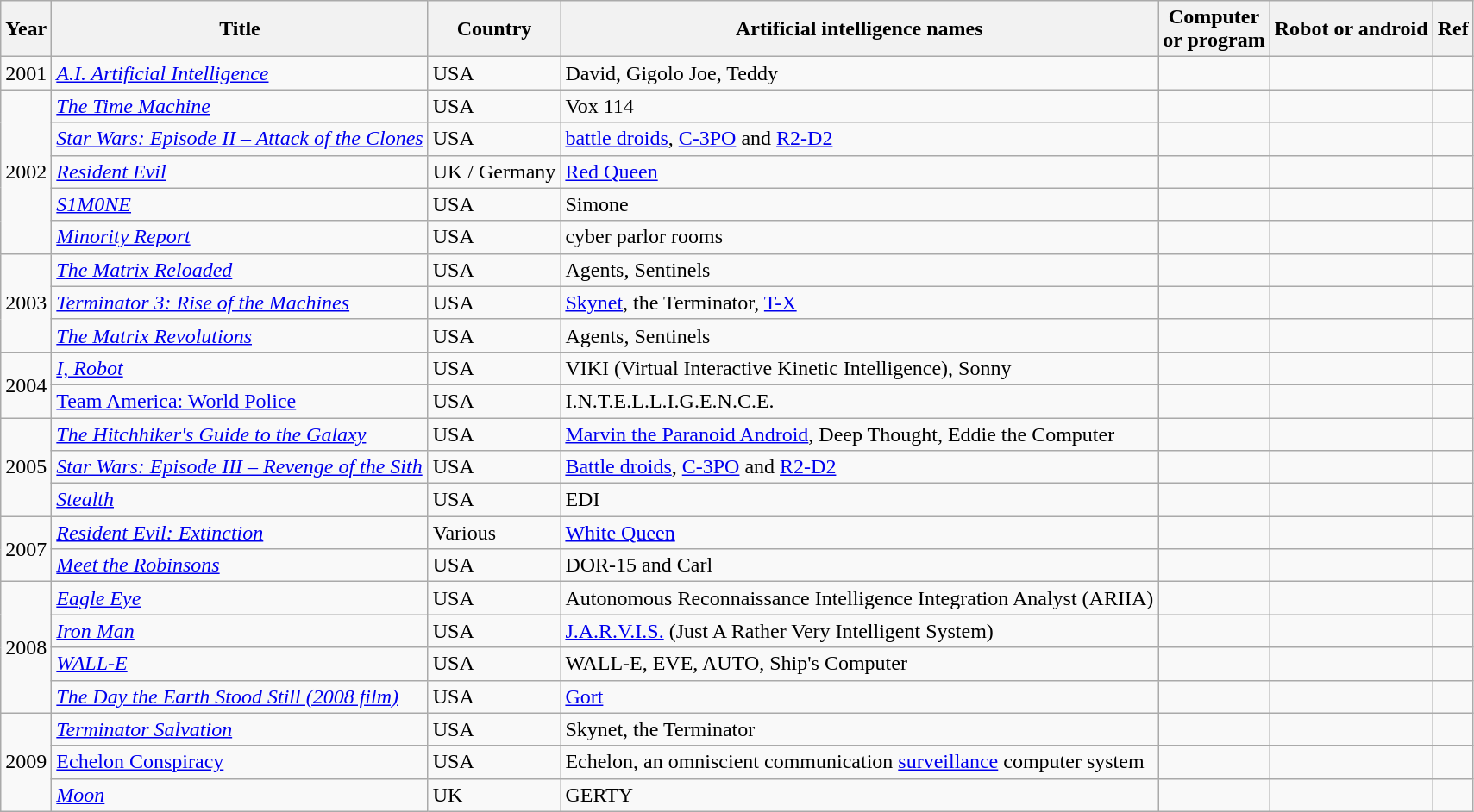<table class="wikitable sortable mw-datatable">
<tr>
<th>Year</th>
<th>Title</th>
<th>Country</th>
<th>Artificial intelligence names</th>
<th>Computer<br>or
program</th>
<th>Robot or android</th>
<th>Ref</th>
</tr>
<tr>
<td>2001</td>
<td><em><a href='#'>A.I. Artificial Intelligence</a></em></td>
<td>USA</td>
<td>David, Gigolo Joe, Teddy</td>
<td></td>
<td></td>
<td></td>
</tr>
<tr>
<td rowspan="5">2002</td>
<td><em><a href='#'>The Time Machine</a></em></td>
<td>USA</td>
<td>Vox 114</td>
<td></td>
<td></td>
<td></td>
</tr>
<tr>
<td><em><a href='#'>Star Wars: Episode II – Attack of the Clones</a></em></td>
<td>USA</td>
<td><a href='#'>battle droids</a>, <a href='#'>C-3PO</a> and <a href='#'>R2-D2</a></td>
<td></td>
<td></td>
<td></td>
</tr>
<tr>
<td><em><a href='#'>Resident Evil</a></em></td>
<td>UK / Germany</td>
<td><a href='#'>Red Queen</a></td>
<td></td>
<td></td>
<td></td>
</tr>
<tr>
<td><em><a href='#'>S1M0NE</a></em></td>
<td>USA</td>
<td>Simone</td>
<td></td>
<td></td>
<td></td>
</tr>
<tr>
<td><em><a href='#'>Minority Report</a></em></td>
<td>USA</td>
<td>cyber parlor rooms</td>
<td></td>
<td></td>
</tr>
<tr>
<td rowspan="3">2003</td>
<td><em><a href='#'>The Matrix Reloaded</a></em></td>
<td>USA</td>
<td>Agents, Sentinels</td>
<td></td>
<td></td>
<td></td>
</tr>
<tr>
<td><em><a href='#'>Terminator 3: Rise of the Machines</a></em></td>
<td>USA</td>
<td><a href='#'>Skynet</a>, the Terminator, <a href='#'>T-X</a></td>
<td></td>
<td></td>
<td></td>
</tr>
<tr>
<td><em><a href='#'>The Matrix Revolutions</a></em></td>
<td>USA</td>
<td>Agents, Sentinels</td>
<td></td>
<td></td>
<td></td>
</tr>
<tr>
<td rowspan="2">2004</td>
<td><em><a href='#'>I, Robot</a></em></td>
<td>USA</td>
<td>VIKI (Virtual Interactive Kinetic Intelligence), Sonny</td>
<td></td>
<td></td>
<td></td>
</tr>
<tr>
<td><a href='#'>Team America: World Police</a></td>
<td>USA</td>
<td>I.N.T.E.L.L.I.G.E.N.C.E.</td>
<td></td>
<td></td>
<td></td>
</tr>
<tr>
<td rowspan="3">2005</td>
<td><em><a href='#'>The Hitchhiker's Guide to the Galaxy</a></em></td>
<td>USA</td>
<td><a href='#'>Marvin the Paranoid Android</a>, Deep Thought, Eddie the Computer</td>
<td></td>
<td></td>
<td></td>
</tr>
<tr>
<td><em><a href='#'>Star Wars: Episode III – Revenge of the Sith</a></em></td>
<td>USA</td>
<td><a href='#'>Battle droids</a>, <a href='#'>C-3PO</a> and <a href='#'>R2-D2</a></td>
<td></td>
<td></td>
<td></td>
</tr>
<tr>
<td><em><a href='#'>Stealth</a></em></td>
<td>USA</td>
<td>EDI</td>
<td></td>
<td></td>
<td></td>
</tr>
<tr>
<td rowspan="2">2007</td>
<td><em><a href='#'>Resident Evil: Extinction</a></em></td>
<td>Various</td>
<td><a href='#'>White Queen</a></td>
<td></td>
<td></td>
<td></td>
</tr>
<tr>
<td><em><a href='#'>Meet the Robinsons</a></em></td>
<td>USA</td>
<td>DOR-15 and Carl</td>
<td></td>
<td></td>
<td></td>
</tr>
<tr>
<td rowspan="4">2008</td>
<td><em><a href='#'>Eagle Eye</a></em></td>
<td>USA</td>
<td>Autonomous Reconnaissance Intelligence Integration Analyst (ARIIA)</td>
<td></td>
<td></td>
<td></td>
</tr>
<tr>
<td><em><a href='#'>Iron Man</a></em></td>
<td>USA</td>
<td><a href='#'>J.A.R.V.I.S.</a> (Just A Rather Very Intelligent System)</td>
<td></td>
<td></td>
<td></td>
</tr>
<tr>
<td><em><a href='#'>WALL-E</a></em></td>
<td>USA</td>
<td>WALL-E, EVE, AUTO, Ship's Computer</td>
<td></td>
<td></td>
<td></td>
</tr>
<tr>
<td><em><a href='#'>The Day the Earth Stood Still (2008 film)</a></em></td>
<td>USA</td>
<td><a href='#'>Gort</a></td>
<td></td>
<td></td>
<td></td>
</tr>
<tr>
<td rowspan="3">2009</td>
<td><em><a href='#'>Terminator Salvation</a></em></td>
<td>USA</td>
<td>Skynet, the Terminator</td>
<td></td>
<td></td>
<td></td>
</tr>
<tr>
<td><a href='#'>Echelon Conspiracy</a></td>
<td>USA</td>
<td>Echelon, an omniscient communication <a href='#'>surveillance</a> computer system</td>
<td></td>
<td></td>
<td></td>
</tr>
<tr>
<td><em><a href='#'>Moon</a></em></td>
<td>UK</td>
<td>GERTY</td>
<td></td>
<td></td>
<td></td>
</tr>
</table>
